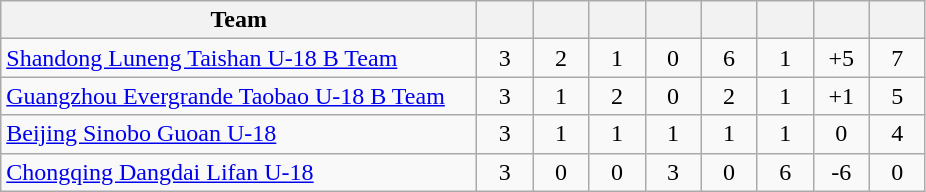<table class="wikitable" style="text-align:center;">
<tr>
<th width=310>Team</th>
<th width=30></th>
<th width=30></th>
<th width=30></th>
<th width=30></th>
<th width=30></th>
<th width=30></th>
<th width=30></th>
<th width=30></th>
</tr>
<tr style=>
<td align="left"><a href='#'>Shandong Luneng Taishan U-18 B Team</a></td>
<td>3</td>
<td>2</td>
<td>1</td>
<td>0</td>
<td>6</td>
<td>1</td>
<td>+5</td>
<td>7</td>
</tr>
<tr style=>
<td align="left"><a href='#'>Guangzhou Evergrande Taobao U-18 B Team</a></td>
<td>3</td>
<td>1</td>
<td>2</td>
<td>0</td>
<td>2</td>
<td>1</td>
<td>+1</td>
<td>5</td>
</tr>
<tr style=>
<td align="left"><a href='#'>Beijing Sinobo Guoan U-18</a></td>
<td>3</td>
<td>1</td>
<td>1</td>
<td>1</td>
<td>1</td>
<td>1</td>
<td>0</td>
<td>4</td>
</tr>
<tr style=>
<td align="left"><a href='#'>Chongqing Dangdai Lifan U-18</a></td>
<td>3</td>
<td>0</td>
<td>0</td>
<td>3</td>
<td>0</td>
<td>6</td>
<td>-6</td>
<td>0</td>
</tr>
</table>
